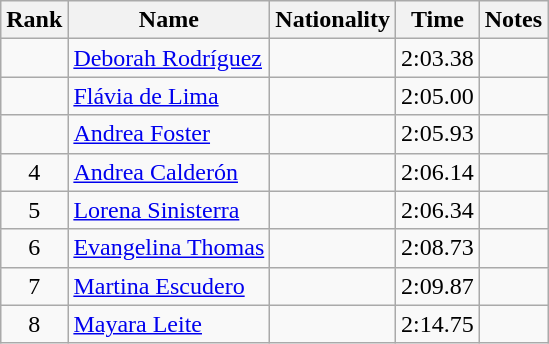<table class="wikitable sortable" style="text-align:center">
<tr>
<th>Rank</th>
<th>Name</th>
<th>Nationality</th>
<th>Time</th>
<th>Notes</th>
</tr>
<tr>
<td></td>
<td align=left><a href='#'>Deborah Rodríguez</a></td>
<td align=left></td>
<td>2:03.38</td>
<td></td>
</tr>
<tr>
<td></td>
<td align=left><a href='#'>Flávia de Lima</a></td>
<td align=left></td>
<td>2:05.00</td>
<td></td>
</tr>
<tr>
<td></td>
<td align=left><a href='#'>Andrea Foster</a></td>
<td align=left></td>
<td>2:05.93</td>
<td></td>
</tr>
<tr>
<td>4</td>
<td align=left><a href='#'>Andrea Calderón</a></td>
<td align=left></td>
<td>2:06.14</td>
<td></td>
</tr>
<tr>
<td>5</td>
<td align=left><a href='#'>Lorena Sinisterra</a></td>
<td align=left></td>
<td>2:06.34</td>
<td></td>
</tr>
<tr>
<td>6</td>
<td align=left><a href='#'>Evangelina Thomas</a></td>
<td align=left></td>
<td>2:08.73</td>
<td></td>
</tr>
<tr>
<td>7</td>
<td align=left><a href='#'>Martina Escudero</a></td>
<td align=left></td>
<td>2:09.87</td>
<td></td>
</tr>
<tr>
<td>8</td>
<td align=left><a href='#'>Mayara Leite</a></td>
<td align=left></td>
<td>2:14.75</td>
<td></td>
</tr>
</table>
